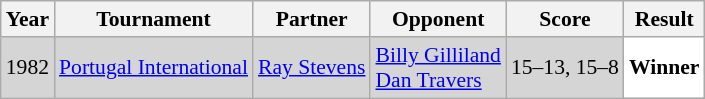<table class="sortable wikitable" style="font-size: 90%;">
<tr>
<th>Year</th>
<th>Tournament</th>
<th>Partner</th>
<th>Opponent</th>
<th>Score</th>
<th>Result</th>
</tr>
<tr style="background:#D5D5D5">
<td align="center">1982</td>
<td align="left"><a href='#'>Portugal International</a></td>
<td align="left"> <a href='#'>Ray Stevens</a></td>
<td align="left"> <a href='#'>Billy Gilliland</a> <br>  <a href='#'>Dan Travers</a></td>
<td align="left">15–13, 15–8</td>
<td style="text-align:left; background:white"> <strong>Winner</strong></td>
</tr>
</table>
